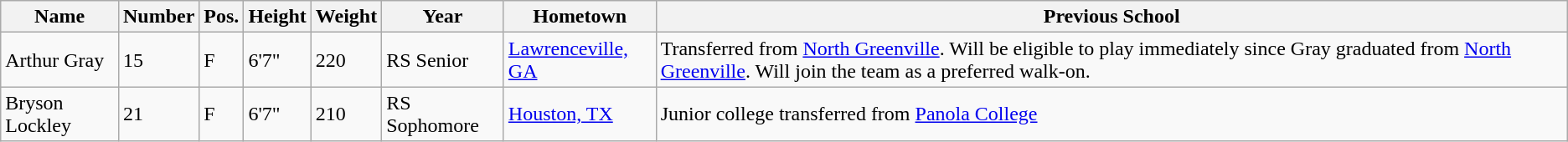<table class="wikitable sortable" border="1">
<tr>
<th>Name</th>
<th>Number</th>
<th>Pos.</th>
<th>Height</th>
<th>Weight</th>
<th>Year</th>
<th>Hometown</th>
<th class="unsortable">Previous School</th>
</tr>
<tr>
<td>Arthur Gray</td>
<td>15</td>
<td>F</td>
<td>6'7"</td>
<td>220</td>
<td>RS Senior</td>
<td><a href='#'>Lawrenceville, GA</a></td>
<td>Transferred from <a href='#'>North Greenville</a>. Will be eligible to play immediately since Gray graduated from <a href='#'>North Greenville</a>. Will join the team as a preferred walk-on.</td>
</tr>
<tr>
<td>Bryson Lockley</td>
<td>21</td>
<td>F</td>
<td>6'7"</td>
<td>210</td>
<td>RS Sophomore</td>
<td><a href='#'>Houston, TX</a></td>
<td>Junior college transferred from <a href='#'>Panola College</a></td>
</tr>
</table>
